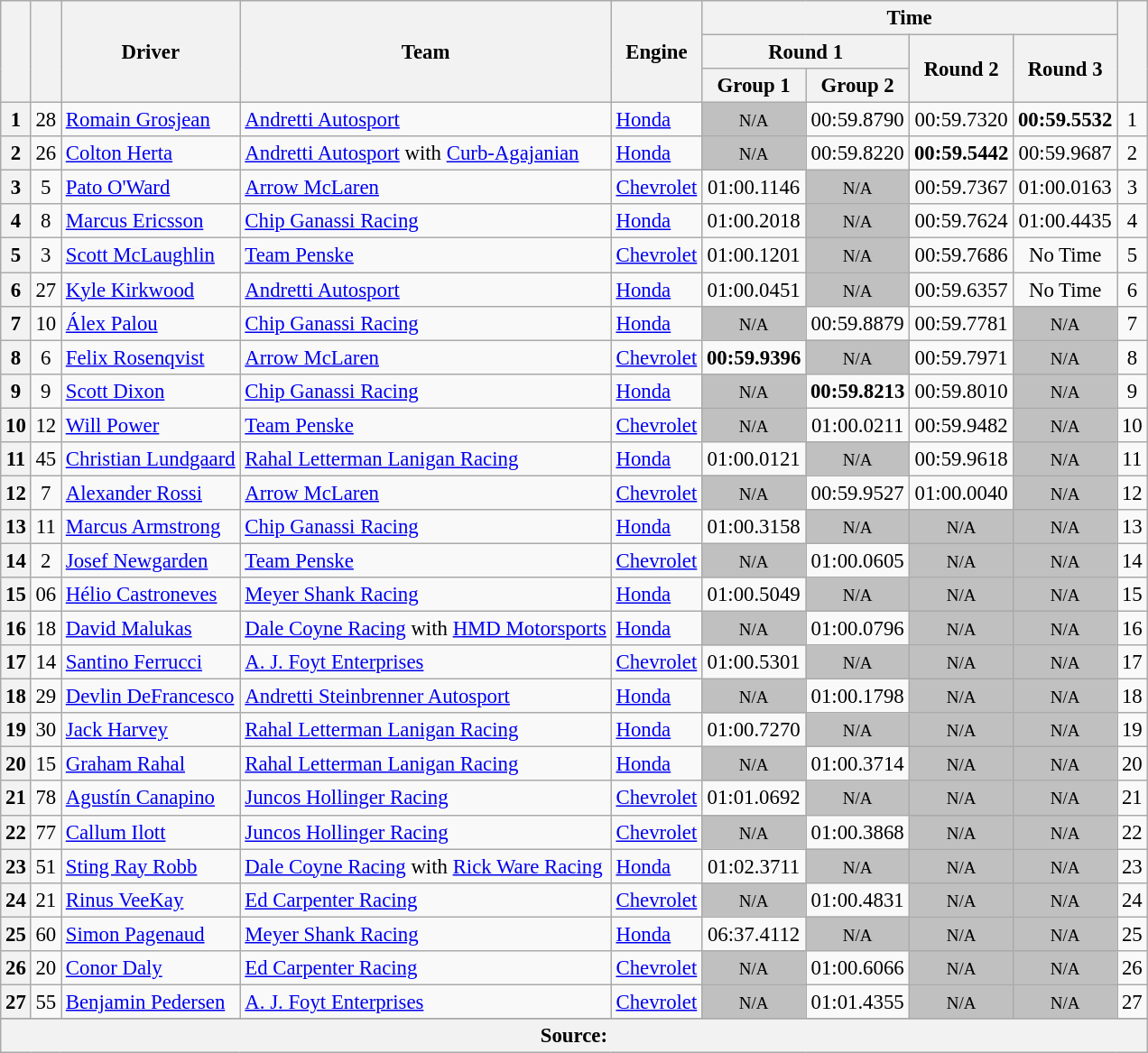<table class="wikitable sortable" style="font-size: 95%;">
<tr>
<th rowspan="3"></th>
<th rowspan="3"></th>
<th rowspan="3">Driver</th>
<th rowspan="3">Team</th>
<th rowspan="3">Engine</th>
<th colspan="4">Time</th>
<th rowspan="3"></th>
</tr>
<tr>
<th scope="col" colspan="2">Round 1</th>
<th scope="col" rowspan="2">Round 2</th>
<th scope="col" rowspan="2">Round 3</th>
</tr>
<tr>
<th scope="col">Group 1</th>
<th scope="col">Group 2</th>
</tr>
<tr>
<th>1</th>
<td align="center">28</td>
<td> <a href='#'>Romain Grosjean</a></td>
<td><a href='#'>Andretti Autosport</a></td>
<td><a href='#'>Honda</a></td>
<td style="background: silver" align="center" data-sort-value="2"><small>N/A</small></td>
<td align="center">00:59.8790</td>
<td align="center">00:59.7320</td>
<td align="center"><strong>00:59.5532</strong></td>
<td align="center">1</td>
</tr>
<tr>
<th>2</th>
<td align="center">26</td>
<td> <a href='#'>Colton Herta</a> <strong></strong></td>
<td><a href='#'>Andretti Autosport</a> with <a href='#'>Curb-Agajanian</a></td>
<td><a href='#'>Honda</a></td>
<td style="background: silver" align="center" data-sort-value="3"><small>N/A</small></td>
<td align="center">00:59.8220</td>
<td align="center"><strong>00:59.5442</strong></td>
<td align="center">00:59.9687</td>
<td align="center">2</td>
</tr>
<tr>
<th>3</th>
<td align="center">5</td>
<td> <a href='#'>Pato O'Ward</a></td>
<td><a href='#'>Arrow McLaren</a></td>
<td><a href='#'>Chevrolet</a></td>
<td align="center">01:00.1146</td>
<td style="background: silver" align="center" data-sort-value="4"><small>N/A</small></td>
<td align="center">00:59.7367</td>
<td align="center">01:00.0163</td>
<td align="center">3</td>
</tr>
<tr>
<th>4</th>
<td align="center">8</td>
<td> <a href='#'>Marcus Ericsson</a></td>
<td><a href='#'>Chip Ganassi Racing</a></td>
<td><a href='#'>Honda</a></td>
<td align="center">01:00.2018</td>
<td style="background: silver" align="center" data-sort-value="5"><small>N/A</small></td>
<td align="center">00:59.7624</td>
<td align="center">01:00.4435</td>
<td align="center">4</td>
</tr>
<tr>
<th>5</th>
<td align="center">3</td>
<td> <a href='#'>Scott McLaughlin</a> <strong></strong></td>
<td><a href='#'>Team Penske</a></td>
<td><a href='#'>Chevrolet</a></td>
<td align="center">01:00.1201</td>
<td style="background: silver" align="center" data-sort-value="6"><small>N/A</small></td>
<td align="center">00:59.7686</td>
<td align="center">No Time</td>
<td align="center">5</td>
</tr>
<tr>
<th>6</th>
<td align="center">27</td>
<td> <a href='#'>Kyle Kirkwood</a></td>
<td><a href='#'>Andretti Autosport</a></td>
<td><a href='#'>Honda</a></td>
<td align="center">01:00.0451</td>
<td style="background: silver" align="center" data-sort-value="7"><small>N/A</small></td>
<td align="center">00:59.6357</td>
<td align="center">No Time</td>
<td align="center">6</td>
</tr>
<tr>
<th>7</th>
<td align="center">10</td>
<td> <a href='#'>Álex Palou</a></td>
<td><a href='#'>Chip Ganassi Racing</a></td>
<td><a href='#'>Honda</a></td>
<td style="background: silver" align="center" data-sort-value="8"><small>N/A</small></td>
<td align="center">00:59.8879</td>
<td align="center">00:59.7781</td>
<td style="background: silver" align="center" data-sort-value="8"><small>N/A</small></td>
<td align="center">7</td>
</tr>
<tr>
<th>8</th>
<td align="center">6</td>
<td> <a href='#'>Felix Rosenqvist</a></td>
<td><a href='#'>Arrow McLaren</a></td>
<td><a href='#'>Chevrolet</a></td>
<td align="center"><strong>00:59.9396</strong></td>
<td style="background: silver" align="center" data-sort-value="9"><small>N/A</small></td>
<td align="center">00:59.7971</td>
<td style="background: silver" align="center" data-sort-value="9"><small>N/A</small></td>
<td align="center">8</td>
</tr>
<tr>
<th>9</th>
<td align="center">9</td>
<td> <a href='#'>Scott Dixon</a></td>
<td><a href='#'>Chip Ganassi Racing</a></td>
<td><a href='#'>Honda</a></td>
<td style="background: silver" align="center" data-sort-value="10"><small>N/A</small></td>
<td align="center"><strong>00:59.8213</strong></td>
<td align="center">00:59.8010</td>
<td style="background: silver" align="center" data-sort-value="10"><small>N/A</small></td>
<td align="center">9</td>
</tr>
<tr>
<th>10</th>
<td align="center">12</td>
<td> <a href='#'>Will Power</a> <strong></strong></td>
<td><a href='#'>Team Penske</a></td>
<td><a href='#'>Chevrolet</a></td>
<td style="background: silver" align="center" data-sort-value="11"><small>N/A</small></td>
<td align="center">01:00.0211</td>
<td align="center">00:59.9482</td>
<td style="background: silver" align="center" data-sort-value="11"><small>N/A</small></td>
<td align="center">10</td>
</tr>
<tr>
<th>11</th>
<td align="center">45</td>
<td> <a href='#'>Christian Lundgaard</a></td>
<td><a href='#'>Rahal Letterman Lanigan Racing</a></td>
<td><a href='#'>Honda</a></td>
<td align="center">01:00.0121</td>
<td style="background: silver" align="center" data-sort-value="12"><small>N/A</small></td>
<td align="center">00:59.9618</td>
<td style="background: silver" align="center" data-sort-value="12"><small>N/A</small></td>
<td align="center">11</td>
</tr>
<tr>
<th>12</th>
<td align="center">7</td>
<td> <a href='#'>Alexander Rossi</a></td>
<td><a href='#'>Arrow McLaren</a></td>
<td><a href='#'>Chevrolet</a></td>
<td style="background: silver" align="center" data-sort-value="13"><small>N/A</small></td>
<td align="center">00:59.9527</td>
<td align="center">01:00.0040</td>
<td style="background: silver" align="center" data-sort-value="13"><small>N/A</small></td>
<td align="center">12</td>
</tr>
<tr>
<th>13</th>
<td align="center">11</td>
<td> <a href='#'>Marcus Armstrong</a> <strong></strong></td>
<td><a href='#'>Chip Ganassi Racing</a></td>
<td><a href='#'>Honda</a></td>
<td align="center">01:00.3158</td>
<td style="background: silver" align="center" data-sort-value="14"><small>N/A</small></td>
<td style="background: silver" align="center" data-sort-value="14"><small>N/A</small></td>
<td style="background: silver" align="center" data-sort-value="14"><small>N/A</small></td>
<td align="center">13</td>
</tr>
<tr>
<th>14</th>
<td align="center">2</td>
<td> <a href='#'>Josef Newgarden</a> <strong></strong></td>
<td><a href='#'>Team Penske</a></td>
<td><a href='#'>Chevrolet</a></td>
<td style="background: silver" align="center" data-sort-value="15"><small>N/A</small></td>
<td align="center">01:00.0605</td>
<td style="background: silver" align="center" data-sort-value="15"><small>N/A</small></td>
<td style="background: silver" align="center" data-sort-value="15"><small>N/A</small></td>
<td align="center">14</td>
</tr>
<tr>
<th>15</th>
<td align="center">06</td>
<td> <a href='#'>Hélio Castroneves</a> <strong></strong></td>
<td><a href='#'>Meyer Shank Racing</a></td>
<td><a href='#'>Honda</a></td>
<td align="center">01:00.5049</td>
<td style="background: silver" align="center" data-sort-value="16"><small>N/A</small></td>
<td style="background: silver" align="center" data-sort-value="16"><small>N/A</small></td>
<td style="background: silver" align="center" data-sort-value="16"><small>N/A</small></td>
<td align="center">15</td>
</tr>
<tr>
<th>16</th>
<td align="center">18</td>
<td> <a href='#'>David Malukas</a></td>
<td><a href='#'>Dale Coyne Racing</a> with <a href='#'>HMD Motorsports</a></td>
<td><a href='#'>Honda</a></td>
<td style="background: silver" align="center" data-sort-value="17"><small>N/A</small></td>
<td align="center">01:00.0796</td>
<td style="background: silver" align="center" data-sort-value="17"><small>N/A</small></td>
<td style="background: silver" align="center" data-sort-value="17"><small>N/A</small></td>
<td align="center">16</td>
</tr>
<tr>
<th>17</th>
<td align="center">14</td>
<td> <a href='#'>Santino Ferrucci</a></td>
<td><a href='#'>A. J. Foyt Enterprises</a></td>
<td><a href='#'>Chevrolet</a></td>
<td align="center">01:00.5301</td>
<td style="background: silver" align="center" data-sort-value="18"><small>N/A</small></td>
<td style="background: silver" align="center" data-sort-value="18"><small>N/A</small></td>
<td style="background: silver" align="center" data-sort-value="18"><small>N/A</small></td>
<td align="center">17</td>
</tr>
<tr>
<th>18</th>
<td align="center">29</td>
<td> <a href='#'>Devlin DeFrancesco</a></td>
<td><a href='#'>Andretti Steinbrenner Autosport</a></td>
<td><a href='#'>Honda</a></td>
<td style="background: silver" align="center" data-sort-value="19"><small>N/A</small></td>
<td align="center">01:00.1798</td>
<td style="background: silver" align="center" data-sort-value="19"><small>N/A</small></td>
<td style="background: silver" align="center" data-sort-value="19"><small>N/A</small></td>
<td align="center">18</td>
</tr>
<tr>
<th>19</th>
<td align="center">30</td>
<td> <a href='#'>Jack Harvey</a></td>
<td><a href='#'>Rahal Letterman Lanigan Racing</a></td>
<td><a href='#'>Honda</a></td>
<td align="center">01:00.7270</td>
<td style="background: silver" align="center" data-sort-value="20"><small>N/A</small></td>
<td style="background: silver" align="center" data-sort-value="20"><small>N/A</small></td>
<td style="background: silver" align="center" data-sort-value="20"><small>N/A</small></td>
<td align="center">19</td>
</tr>
<tr>
<th>20</th>
<td align="center">15</td>
<td> <a href='#'>Graham Rahal</a> <strong></strong></td>
<td><a href='#'>Rahal Letterman Lanigan Racing</a></td>
<td><a href='#'>Honda</a></td>
<td style="background: silver" align="center" data-sort-value="21"><small>N/A</small></td>
<td align="center">01:00.3714</td>
<td style="background: silver" align="center" data-sort-value="21"><small>N/A</small></td>
<td style="background: silver" align="center" data-sort-value="21"><small>N/A</small></td>
<td align="center">20</td>
</tr>
<tr>
<th>21</th>
<td align="center">78</td>
<td> <a href='#'>Agustín Canapino</a> <strong></strong></td>
<td><a href='#'>Juncos Hollinger Racing</a></td>
<td><a href='#'>Chevrolet</a></td>
<td align="center">01:01.0692</td>
<td style="background: silver" align="center" data-sort-value="22"><small>N/A</small></td>
<td style="background: silver" align="center" data-sort-value="22"><small>N/A</small></td>
<td style="background: silver" align="center" data-sort-value="22"><small>N/A</small></td>
<td align="center">21</td>
</tr>
<tr>
<th>22</th>
<td align="center">77</td>
<td> <a href='#'>Callum Ilott</a></td>
<td><a href='#'>Juncos Hollinger Racing</a></td>
<td><a href='#'>Chevrolet</a></td>
<td style="background: silver" align="center" data-sort-value="23"><small>N/A</small></td>
<td align="center">01:00.3868</td>
<td style="background: silver" align="center" data-sort-value="23"><small>N/A</small></td>
<td style="background: silver" align="center" data-sort-value="23"><small>N/A</small></td>
<td align="center">22</td>
</tr>
<tr>
<th>23</th>
<td align="center">51</td>
<td> <a href='#'>Sting Ray Robb</a> <strong></strong></td>
<td><a href='#'>Dale Coyne Racing</a> with <a href='#'>Rick Ware Racing</a></td>
<td><a href='#'>Honda</a></td>
<td align="center">01:02.3711</td>
<td style="background: silver" align="center" data-sort-value="24"><small>N/A</small></td>
<td style="background: silver" align="center" data-sort-value="24"><small>N/A</small></td>
<td style="background: silver" align="center" data-sort-value="24"><small>N/A</small></td>
<td align="center">23</td>
</tr>
<tr>
<th>24</th>
<td align="center">21</td>
<td> <a href='#'>Rinus VeeKay</a></td>
<td><a href='#'>Ed Carpenter Racing</a></td>
<td><a href='#'>Chevrolet</a></td>
<td style="background: silver" align="center" data-sort-value="25"><small>N/A</small></td>
<td align="center">01:00.4831</td>
<td style="background: silver" align="center" data-sort-value="25"><small>N/A</small></td>
<td style="background: silver" align="center" data-sort-value="25"><small>N/A</small></td>
<td align="center">24</td>
</tr>
<tr>
<th>25</th>
<td align="center">60</td>
<td> <a href='#'>Simon Pagenaud</a></td>
<td><a href='#'>Meyer Shank Racing</a></td>
<td><a href='#'>Honda</a></td>
<td align="center">06:37.4112</td>
<td style="background: silver" align="center" data-sort-value="26"><small>N/A</small></td>
<td style="background: silver" align="center" data-sort-value="26"><small>N/A</small></td>
<td style="background: silver" align="center" data-sort-value="26"><small>N/A</small></td>
<td align="center">25</td>
</tr>
<tr>
<th>26</th>
<td align="center">20</td>
<td> <a href='#'>Conor Daly</a></td>
<td><a href='#'>Ed Carpenter Racing</a></td>
<td><a href='#'>Chevrolet</a></td>
<td style="background: silver" align="center" data-sort-value="27"><small>N/A</small></td>
<td align="center">01:00.6066</td>
<td style="background: silver" align="center" data-sort-value="27"><small>N/A</small></td>
<td style="background: silver" align="center" data-sort-value="27"><small>N/A</small></td>
<td align="center">26</td>
</tr>
<tr>
<th>27</th>
<td align="center">55</td>
<td> <a href='#'>Benjamin Pedersen</a> <strong></strong></td>
<td><a href='#'>A. J. Foyt Enterprises</a></td>
<td><a href='#'>Chevrolet</a></td>
<td style="background: silver" align="center" data-sort-value="28"><small>N/A</small></td>
<td align="center">01:01.4355</td>
<td style="background: silver" align="center" data-sort-value="28"><small>N/A</small></td>
<td style="background: silver" align="center" data-sort-value="28"><small>N/A</small></td>
<td align="center">27</td>
</tr>
<tr>
</tr>
<tr class="sortbottom">
<th colspan="10">Source:</th>
</tr>
</table>
